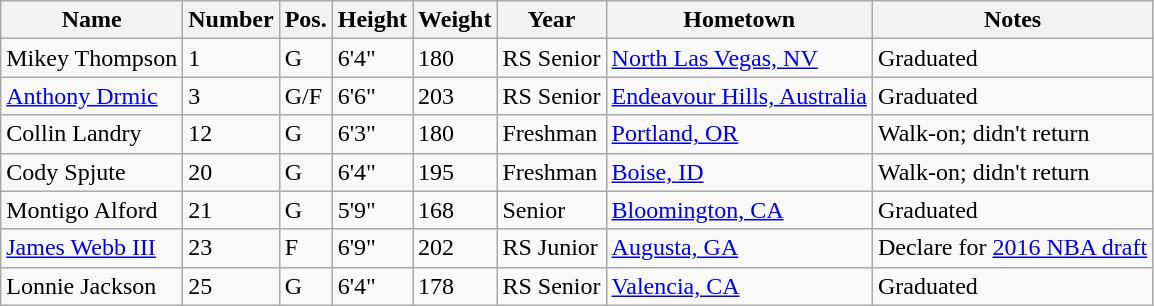<table class="wikitable sortable" border="1">
<tr>
<th>Name</th>
<th>Number</th>
<th>Pos.</th>
<th>Height</th>
<th>Weight</th>
<th>Year</th>
<th>Hometown</th>
<th class="unsortable">Notes</th>
</tr>
<tr>
<td>Mikey Thompson</td>
<td>1</td>
<td>G</td>
<td>6'4"</td>
<td>180</td>
<td>RS Senior</td>
<td><a href='#'>North Las Vegas, NV</a></td>
<td>Graduated</td>
</tr>
<tr>
<td><a href='#'>Anthony Drmic</a></td>
<td>3</td>
<td>G/F</td>
<td>6'6"</td>
<td>203</td>
<td>RS Senior</td>
<td><a href='#'>Endeavour Hills, Australia</a></td>
<td>Graduated</td>
</tr>
<tr>
<td>Collin Landry</td>
<td>12</td>
<td>G</td>
<td>6'3"</td>
<td>180</td>
<td>Freshman</td>
<td><a href='#'>Portland, OR</a></td>
<td>Walk-on; didn't return</td>
</tr>
<tr>
<td>Cody Spjute</td>
<td>20</td>
<td>G</td>
<td>6'4"</td>
<td>195</td>
<td>Freshman</td>
<td><a href='#'>Boise, ID</a></td>
<td>Walk-on; didn't return</td>
</tr>
<tr>
<td>Montigo Alford</td>
<td>21</td>
<td>G</td>
<td>5'9"</td>
<td>168</td>
<td>Senior</td>
<td><a href='#'>Bloomington, CA</a></td>
<td>Graduated</td>
</tr>
<tr>
<td><a href='#'>James Webb III</a></td>
<td>23</td>
<td>F</td>
<td>6'9"</td>
<td>202</td>
<td>RS Junior</td>
<td><a href='#'>Augusta, GA</a></td>
<td>Declare for <a href='#'>2016 NBA draft</a></td>
</tr>
<tr>
<td>Lonnie Jackson</td>
<td>25</td>
<td>G</td>
<td>6'4"</td>
<td>178</td>
<td>RS Senior</td>
<td><a href='#'>Valencia, CA</a></td>
<td>Graduated</td>
</tr>
</table>
